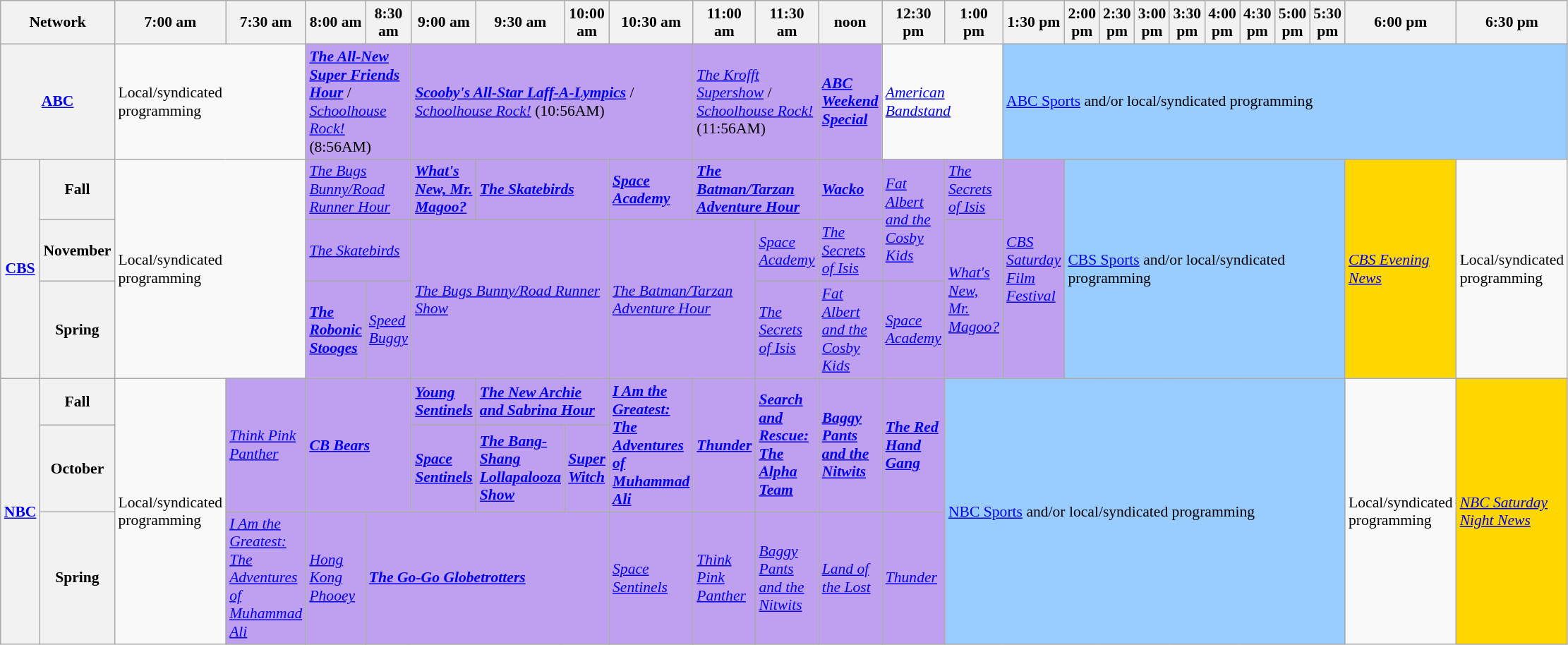<table class=wikitable style="font-size:90%">
<tr>
<th width="1.5%" bgcolor="#C0C0C0" colspan="2">Network</th>
<th width="4%" bgcolor="#C0C0C0">7:00 am</th>
<th width="4%" bgcolor="#C0C0C0">7:30 am</th>
<th width="4%" bgcolor="#C0C0C0">8:00 am</th>
<th width="4%" bgcolor="#C0C0C0">8:30 am</th>
<th width="4%" bgcolor="#C0C0C0">9:00 am</th>
<th width="4%" bgcolor="#C0C0C0">9:30 am</th>
<th width="4%" bgcolor="#C0C0C0">10:00 am</th>
<th width="4%" bgcolor="#C0C0C0">10:30 am</th>
<th width="4%" bgcolor="#C0C0C0">11:00 am</th>
<th width="4%" bgcolor="#C0C0C0">11:30 am</th>
<th width="4%" bgcolor="#C0C0C0">noon</th>
<th width="4%" bgcolor="#C0C0C0">12:30 pm</th>
<th width="4%" bgcolor="#C0C0C0">1:00 pm</th>
<th width="4%" bgcolor="#C0C0C0">1:30 pm</th>
<th width="4%" bgcolor="#C0C0C0">2:00 pm</th>
<th width="4%" bgcolor="#C0C0C0">2:30 pm</th>
<th width="4%" bgcolor="#C0C0C0">3:00 pm</th>
<th width="4%" bgcolor="#C0C0C0">3:30 pm</th>
<th width="4%" bgcolor="#C0C0C0">4:00 pm</th>
<th width="4%" bgcolor="#C0C0C0">4:30 pm</th>
<th width="4%" bgcolor="#C0C0C0">5:00 pm</th>
<th width="4%" bgcolor="#C0C0C0">5:30 pm</th>
<th width="4%" bgcolor="#C0C0C0">6:00 pm</th>
<th width="4%" bgcolor="#C0C0C0">6:30 pm</th>
</tr>
<tr>
<th colspan="2" bgcolor="#C0C0C0"><a href='#'>ABC</a></th>
<td colspan="2">Local/syndicated programming</td>
<td colspan="2" bgcolor="bf9fef"><strong><em><a href='#'>The All-New Super Friends Hour</a></em></strong> / <em><a href='#'>Schoolhouse Rock!</a></em> (8:56AM)</td>
<td colspan="4" bgcolor="bf9fef"><strong><em><a href='#'>Scooby's All-Star Laff-A-Lympics</a></em></strong> / <em><a href='#'>Schoolhouse Rock!</a></em> (10:56AM)</td>
<td colspan="2" bgcolor="bf9fef"><em><a href='#'>The Krofft Supershow</a></em> / <em><a href='#'>Schoolhouse Rock!</a></em> (11:56AM)</td>
<td bgcolor="bf9fef"><strong><em><a href='#'>ABC Weekend Special</a></em></strong></td>
<td colspan="2"><em><a href='#'>American Bandstand</a></em></td>
<td colspan="11" bgcolor="99ccff"><a href='#'>ABC Sports</a> and/or local/syndicated programming</td>
</tr>
<tr>
<th rowspan="3" bgcolor="#C0C0C0"><a href='#'>CBS</a></th>
<th>Fall</th>
<td colspan="2" rowspan="3">Local/syndicated programming</td>
<td colspan="2" bgcolor="bf9fef"><em><a href='#'>The Bugs Bunny/Road Runner Hour</a></em></td>
<td bgcolor="bf9fef"><strong><em><a href='#'>What's New, Mr. Magoo?</a></em></strong></td>
<td colspan="2" bgcolor="bf9fef"><strong><em><a href='#'>The Skatebirds</a></em></strong></td>
<td bgcolor="bf9fef"><strong><em><a href='#'>Space Academy</a></em></strong></td>
<td colspan="2" bgcolor="bf9fef"><strong><em><a href='#'>The Batman/Tarzan Adventure Hour</a></em></strong></td>
<td bgcolor="bf9fef"><strong><em><a href='#'>Wacko</a></em></strong></td>
<td rowspan="2" bgcolor="bf9fef"><em><a href='#'>Fat Albert and the Cosby Kids</a></em> </td>
<td bgcolor="bf9fef"><em><a href='#'>The Secrets of Isis</a></em> </td>
<td rowspan="3" bgcolor="bf9fef"><em><a href='#'>CBS Saturday Film Festival</a></em></td>
<td colspan="8" rowspan="3" bgcolor="99ccff"><a href='#'>CBS Sports</a> and/or local/syndicated programming</td>
<td rowspan="3" bgcolor="gold"><em><a href='#'>CBS Evening News</a></em></td>
<td rowspan="3">Local/syndicated programming</td>
</tr>
<tr>
<th>November</th>
<td colspan="2" bgcolor="bf9fef"><em><a href='#'>The Skatebirds</a></em></td>
<td colspan="3" rowspan="2" bgcolor="bf9fef"><em><a href='#'>The Bugs Bunny/Road Runner Show</a></em></td>
<td colspan="2" rowspan="2" bgcolor="bf9fef"><em><a href='#'>The Batman/Tarzan Adventure Hour</a></em></td>
<td bgcolor="bf9fef"><em><a href='#'>Space Academy</a></em></td>
<td bgcolor="bf9fef"><em><a href='#'>The Secrets of Isis</a></em> </td>
<td rowspan="2" bgcolor="bf9fef"><em><a href='#'>What's New, Mr. Magoo?</a></em></td>
</tr>
<tr>
<th>Spring</th>
<td bgcolor="bf9fef"><strong><em><a href='#'>The Robonic Stooges</a></em></strong></td>
<td bgcolor="bf9fef"><em><a href='#'>Speed Buggy</a></em> </td>
<td bgcolor="bf9fef"><em><a href='#'>The Secrets of Isis</a></em> </td>
<td bgcolor="bf9fef"><em><a href='#'>Fat Albert and the Cosby Kids</a></em> </td>
<td bgcolor="bf9fef"><em><a href='#'>Space Academy</a></em></td>
</tr>
<tr>
<th rowspan="3" bgcolor="#C0C0C0"><a href='#'>NBC</a></th>
<th>Fall</th>
<td rowspan="3">Local/syndicated programming</td>
<td rowspan="2" bgcolor="bf9fef"><em><a href='#'>Think Pink Panther</a></em></td>
<td colspan="2"rowspan="2" bgcolor="bf9fef"><strong><em><a href='#'>CB Bears</a></em></strong></td>
<td bgcolor="bf9fef"><strong><em><a href='#'>Young Sentinels</a></em></strong></td>
<td colspan="2" bgcolor="bf9fef"><strong><em><a href='#'>The New Archie and Sabrina Hour</a></em></strong></td>
<td rowspan="2" bgcolor="bf9fef"><strong><em><a href='#'>I Am the Greatest: The Adventures of Muhammad Ali</a></em></strong></td>
<td rowspan="2" bgcolor="bf9fef"><strong><em><a href='#'>Thunder</a></em></strong></td>
<td rowspan="2" bgcolor="bf9fef"><strong><em><a href='#'>Search and Rescue: The Alpha Team</a></em></strong></td>
<td rowspan="2" bgcolor="bf9fef"><strong><em><a href='#'>Baggy Pants and the Nitwits</a></em></strong></td>
<td rowspan="2" bgcolor="bf9fef"><strong><em><a href='#'>The Red Hand Gang</a></em></strong></td>
<td colspan="10" rowspan="3" bgcolor="99ccff"><a href='#'>NBC Sports</a> and/or local/syndicated programming</td>
<td rowspan="3">Local/syndicated programming</td>
<td rowspan="3" bgcolor="gold"><em><a href='#'>NBC Saturday Night News</a></em></td>
</tr>
<tr>
<th>October</th>
<td bgcolor="bf9fef"><strong><em><a href='#'>Space Sentinels</a></em></strong></td>
<td bgcolor="bf9fef"><strong><em><a href='#'>The Bang-Shang Lollapalooza Show</a></em></strong></td>
<td bgcolor="bf9fef"><strong><em><a href='#'>Super Witch</a></em></strong></td>
</tr>
<tr>
<th>Spring</th>
<td bgcolor="bf9fef"><em><a href='#'>I Am the Greatest: The Adventures of Muhammad Ali</a></em></td>
<td bgcolor="bf9fef"><em><a href='#'>Hong Kong Phooey</a></em> </td>
<td bgcolor="bf9fef" colspan=4><strong><em><a href='#'>The Go-Go Globetrotters</a></em></strong></td>
<td bgcolor="bf9fef"><em><a href='#'>Space Sentinels</a></em></td>
<td bgcolor="bf9fef"><em><a href='#'>Think Pink Panther</a></em></td>
<td bgcolor="bf9fef"><em><a href='#'>Baggy Pants and the Nitwits</a></em></td>
<td bgcolor="bf9fef"><em><a href='#'>Land of the Lost</a></em> </td>
<td bgcolor="bf9fef"><em><a href='#'>Thunder</a></em></td>
</tr>
</table>
